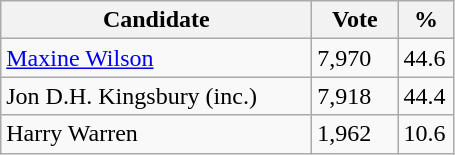<table class="wikitable">
<tr>
<th bgcolor="#DDDDFF" width="200px">Candidate</th>
<th bgcolor="#DDDDFF" width="50px">Vote</th>
<th bgcolor="#DDDDFF" width="30px">%</th>
</tr>
<tr>
<td><a href='#'>Maxine Wilson</a></td>
<td>7,970</td>
<td>44.6</td>
</tr>
<tr>
<td>Jon D.H. Kingsbury (inc.)</td>
<td>7,918</td>
<td>44.4</td>
</tr>
<tr>
<td>Harry Warren</td>
<td>1,962</td>
<td>10.6</td>
</tr>
</table>
